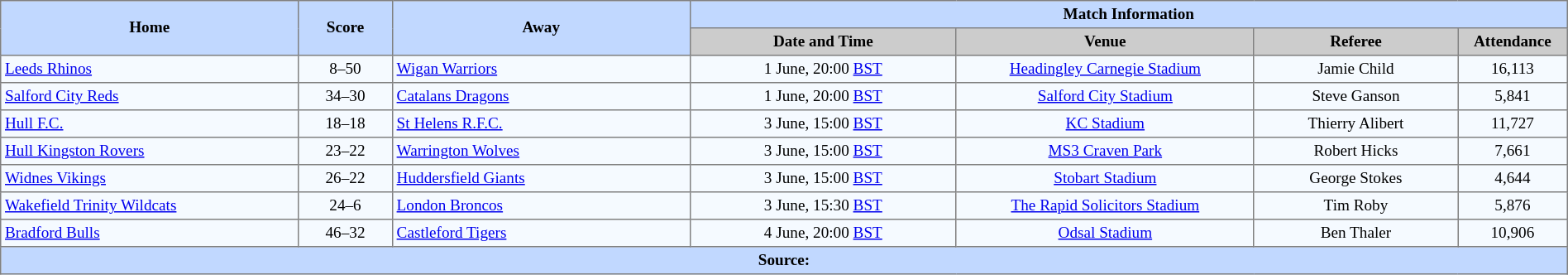<table border=1 style="border-collapse:collapse; font-size:80%; text-align:center;" cellpadding=3 cellspacing=0 width=100%>
<tr bgcolor=#C1D8FF>
<th rowspan=2 width=19%>Home</th>
<th rowspan=2 width=6%>Score</th>
<th rowspan=2 width=19%>Away</th>
<th colspan=6>Match Information</th>
</tr>
<tr bgcolor=#CCCCCC>
<th width=17%>Date and Time</th>
<th width=19%>Venue</th>
<th width=13%>Referee</th>
<th width=7%>Attendance</th>
</tr>
<tr bgcolor=#F5FAFF>
<td align=left> <a href='#'>Leeds Rhinos</a></td>
<td>8–50</td>
<td align=left> <a href='#'>Wigan Warriors</a></td>
<td>1 June, 20:00 <a href='#'>BST</a></td>
<td><a href='#'>Headingley Carnegie Stadium</a></td>
<td>Jamie Child</td>
<td>16,113</td>
</tr>
<tr bgcolor=#F5FAFF>
<td align=left> <a href='#'>Salford City Reds</a></td>
<td>34–30</td>
<td align=left> <a href='#'>Catalans Dragons</a></td>
<td>1 June, 20:00 <a href='#'>BST</a></td>
<td><a href='#'>Salford City Stadium</a></td>
<td>Steve Ganson</td>
<td>5,841</td>
</tr>
<tr bgcolor=#F5FAFF>
<td align=left> <a href='#'>Hull F.C.</a></td>
<td>18–18</td>
<td align=left> <a href='#'>St Helens R.F.C.</a></td>
<td>3 June, 15:00 <a href='#'>BST</a></td>
<td><a href='#'>KC Stadium</a></td>
<td>Thierry Alibert</td>
<td>11,727</td>
</tr>
<tr bgcolor=#F5FAFF>
<td align=left> <a href='#'>Hull Kingston Rovers</a></td>
<td>23–22</td>
<td align=left> <a href='#'>Warrington Wolves</a></td>
<td>3 June, 15:00 <a href='#'>BST</a></td>
<td><a href='#'>MS3 Craven Park</a></td>
<td>Robert Hicks</td>
<td>7,661</td>
</tr>
<tr bgcolor=#F5FAFF>
<td align=left> <a href='#'>Widnes Vikings</a></td>
<td>26–22</td>
<td align=left> <a href='#'>Huddersfield Giants</a></td>
<td>3 June, 15:00 <a href='#'>BST</a></td>
<td><a href='#'>Stobart Stadium</a></td>
<td>George Stokes</td>
<td>4,644</td>
</tr>
<tr bgcolor=#F5FAFF>
<td align=left> <a href='#'>Wakefield Trinity Wildcats</a></td>
<td>24–6</td>
<td align=left> <a href='#'>London Broncos</a></td>
<td>3 June, 15:30 <a href='#'>BST</a></td>
<td><a href='#'>The Rapid Solicitors Stadium</a></td>
<td>Tim Roby</td>
<td>5,876</td>
</tr>
<tr bgcolor=#F5FAFF>
<td align=left> <a href='#'>Bradford Bulls</a></td>
<td>46–32</td>
<td align=left> <a href='#'>Castleford Tigers</a></td>
<td>4 June, 20:00 <a href='#'>BST</a></td>
<td><a href='#'>Odsal Stadium</a></td>
<td>Ben Thaler</td>
<td>10,906</td>
</tr>
<tr bgcolor=#C1D8FF>
<th colspan=12>Source:</th>
</tr>
</table>
